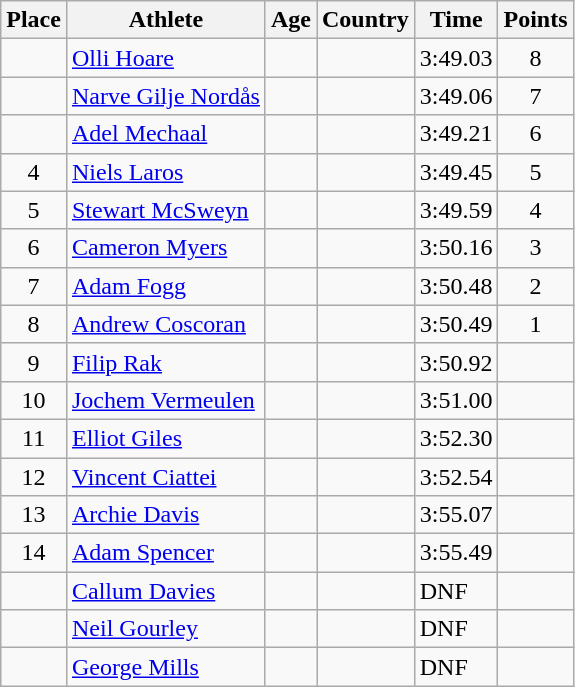<table class="wikitable mw-datatable sortable">
<tr>
<th>Place</th>
<th>Athlete</th>
<th>Age</th>
<th>Country</th>
<th>Time</th>
<th>Points</th>
</tr>
<tr>
<td align=center></td>
<td><a href='#'>Olli Hoare</a></td>
<td></td>
<td></td>
<td>3:49.03</td>
<td align=center>8</td>
</tr>
<tr>
<td align=center></td>
<td><a href='#'>Narve Gilje Nordås</a></td>
<td></td>
<td></td>
<td>3:49.06</td>
<td align=center>7</td>
</tr>
<tr>
<td align=center></td>
<td><a href='#'>Adel Mechaal</a></td>
<td></td>
<td></td>
<td>3:49.21</td>
<td align=center>6</td>
</tr>
<tr>
<td align=center>4</td>
<td><a href='#'>Niels Laros</a></td>
<td></td>
<td></td>
<td>3:49.45</td>
<td align=center>5</td>
</tr>
<tr>
<td align=center>5</td>
<td><a href='#'>Stewart McSweyn</a></td>
<td></td>
<td></td>
<td>3:49.59</td>
<td align=center>4</td>
</tr>
<tr>
<td align=center>6</td>
<td><a href='#'>Cameron Myers</a></td>
<td></td>
<td></td>
<td>3:50.16</td>
<td align=center>3</td>
</tr>
<tr>
<td align=center>7</td>
<td><a href='#'>Adam Fogg</a></td>
<td></td>
<td></td>
<td>3:50.48</td>
<td align=center>2</td>
</tr>
<tr>
<td align=center>8</td>
<td><a href='#'>Andrew Coscoran</a></td>
<td></td>
<td></td>
<td>3:50.49</td>
<td align=center>1</td>
</tr>
<tr>
<td align=center>9</td>
<td><a href='#'>Filip Rak</a></td>
<td></td>
<td></td>
<td>3:50.92</td>
<td align=center></td>
</tr>
<tr>
<td align=center>10</td>
<td><a href='#'>Jochem Vermeulen</a></td>
<td></td>
<td></td>
<td>3:51.00</td>
<td align=center></td>
</tr>
<tr>
<td align=center>11</td>
<td><a href='#'>Elliot Giles</a></td>
<td></td>
<td></td>
<td>3:52.30</td>
<td align=center></td>
</tr>
<tr>
<td align=center>12</td>
<td><a href='#'>Vincent Ciattei</a></td>
<td></td>
<td></td>
<td>3:52.54</td>
<td align=center></td>
</tr>
<tr>
<td align=center>13</td>
<td><a href='#'>Archie Davis</a></td>
<td></td>
<td></td>
<td>3:55.07</td>
<td align=center></td>
</tr>
<tr>
<td align=center>14</td>
<td><a href='#'>Adam Spencer</a></td>
<td></td>
<td></td>
<td>3:55.49</td>
<td align=center></td>
</tr>
<tr>
<td align=center></td>
<td><a href='#'>Callum Davies</a></td>
<td></td>
<td></td>
<td>DNF</td>
<td align=center></td>
</tr>
<tr>
<td align=center></td>
<td><a href='#'>Neil Gourley</a></td>
<td></td>
<td></td>
<td>DNF</td>
<td align=center></td>
</tr>
<tr>
<td align=center></td>
<td><a href='#'>George Mills</a></td>
<td></td>
<td></td>
<td>DNF</td>
<td align=center></td>
</tr>
</table>
